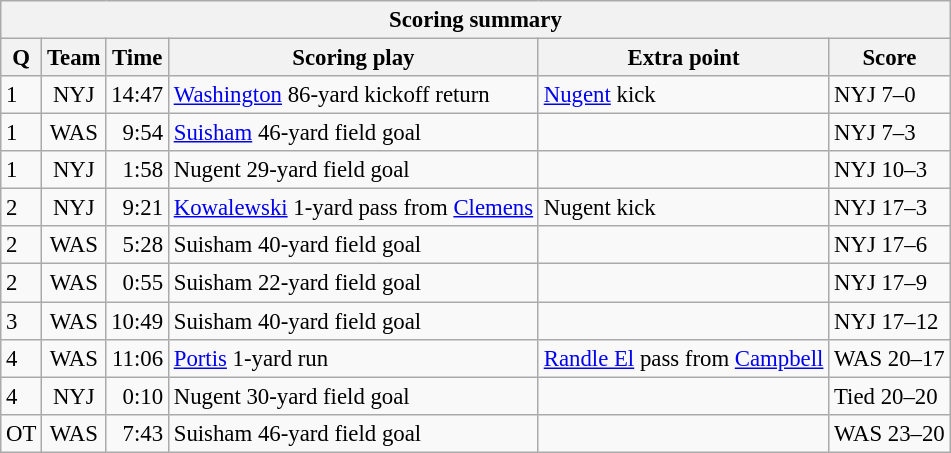<table class="wikitable" style="font-size: 95%;">
<tr>
<th colspan=6>Scoring summary</th>
</tr>
<tr>
<th>Q</th>
<th>Team</th>
<th>Time</th>
<th>Scoring play</th>
<th>Extra point</th>
<th>Score</th>
</tr>
<tr>
<td>1</td>
<td align=center>NYJ</td>
<td align=right>14:47</td>
<td><a href='#'>Washington</a> 86-yard kickoff return</td>
<td><a href='#'>Nugent</a> kick</td>
<td>NYJ 7–0</td>
</tr>
<tr>
<td>1</td>
<td align=center>WAS</td>
<td align=right>9:54</td>
<td><a href='#'>Suisham</a> 46-yard field goal</td>
<td></td>
<td>NYJ 7–3</td>
</tr>
<tr>
<td>1</td>
<td align=center>NYJ</td>
<td align=right>1:58</td>
<td>Nugent 29-yard field goal</td>
<td></td>
<td>NYJ 10–3</td>
</tr>
<tr>
<td>2</td>
<td align=center>NYJ</td>
<td align=right>9:21</td>
<td><a href='#'>Kowalewski</a> 1-yard pass from <a href='#'>Clemens</a></td>
<td>Nugent kick</td>
<td>NYJ 17–3</td>
</tr>
<tr>
<td>2</td>
<td align=center>WAS</td>
<td align=right>5:28</td>
<td>Suisham 40-yard field goal</td>
<td></td>
<td>NYJ 17–6</td>
</tr>
<tr>
<td>2</td>
<td align=center>WAS</td>
<td align=right>0:55</td>
<td>Suisham 22-yard field goal</td>
<td></td>
<td>NYJ 17–9</td>
</tr>
<tr>
<td>3</td>
<td align=center>WAS</td>
<td align=right>10:49</td>
<td>Suisham 40-yard field goal</td>
<td></td>
<td>NYJ 17–12</td>
</tr>
<tr>
<td>4</td>
<td align=center>WAS</td>
<td align=right>11:06</td>
<td><a href='#'>Portis</a> 1-yard run</td>
<td><a href='#'>Randle El</a> pass from <a href='#'>Campbell</a></td>
<td>WAS 20–17</td>
</tr>
<tr>
<td>4</td>
<td align=center>NYJ</td>
<td align=right>0:10</td>
<td>Nugent 30-yard field goal</td>
<td></td>
<td>Tied 20–20</td>
</tr>
<tr>
<td>OT</td>
<td align=center>WAS</td>
<td align=right>7:43</td>
<td>Suisham 46-yard field goal</td>
<td></td>
<td>WAS 23–20</td>
</tr>
</table>
